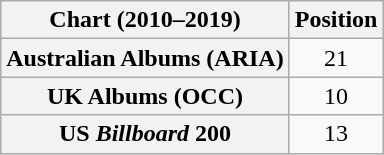<table class="wikitable sortable plainrowheaders" style="text-align:center">
<tr>
<th scope="col">Chart (2010–2019)</th>
<th scope="col">Position</th>
</tr>
<tr>
<th scope="row">Australian Albums (ARIA)</th>
<td>21</td>
</tr>
<tr>
<th scope="row">UK Albums (OCC)</th>
<td>10</td>
</tr>
<tr>
<th scope="row">US <em>Billboard</em> 200</th>
<td>13</td>
</tr>
</table>
